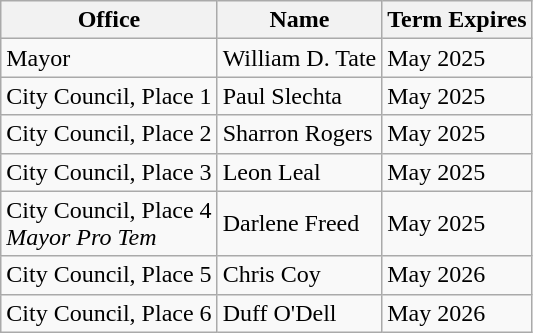<table class="wikitable">
<tr>
<th>Office</th>
<th>Name</th>
<th>Term Expires</th>
</tr>
<tr>
<td>Mayor</td>
<td>William D. Tate</td>
<td>May 2025</td>
</tr>
<tr>
<td>City Council, Place 1</td>
<td>Paul Slechta</td>
<td>May 2025</td>
</tr>
<tr>
<td>City Council, Place 2</td>
<td>Sharron Rogers</td>
<td>May 2025</td>
</tr>
<tr>
<td>City Council, Place 3</td>
<td>Leon Leal</td>
<td>May 2025</td>
</tr>
<tr>
<td>City Council, Place 4<br><em>Mayor Pro Tem</em></td>
<td>Darlene Freed</td>
<td>May 2025</td>
</tr>
<tr>
<td>City Council, Place 5</td>
<td>Chris Coy</td>
<td>May 2026</td>
</tr>
<tr>
<td>City Council, Place 6</td>
<td>Duff O'Dell</td>
<td>May 2026</td>
</tr>
</table>
